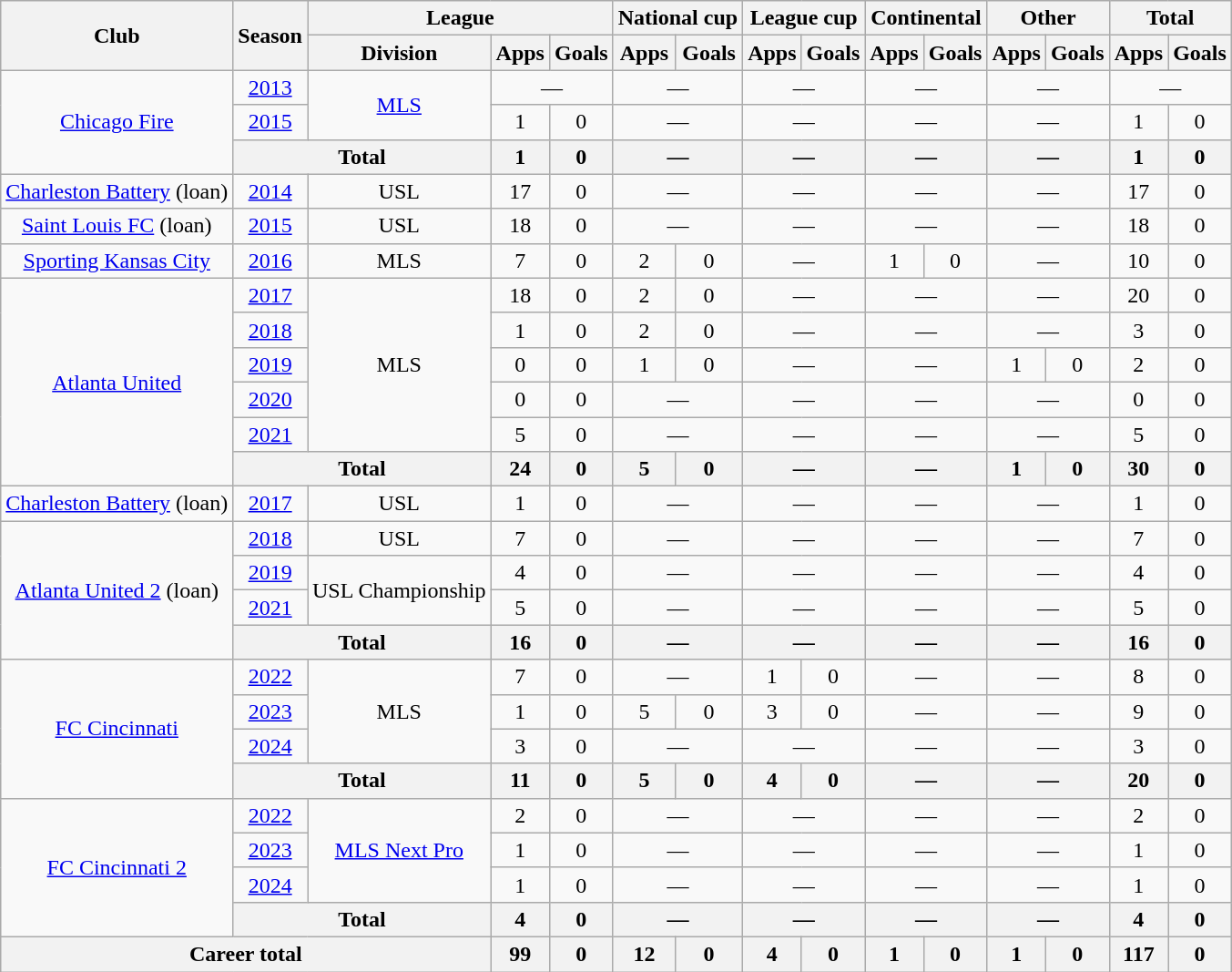<table class=wikitable style=text-align:center>
<tr>
<th rowspan="2">Club</th>
<th rowspan="2">Season</th>
<th colspan="3">League</th>
<th colspan="2">National cup</th>
<th colspan="2">League cup</th>
<th colspan="2">Continental</th>
<th colspan="2">Other</th>
<th colspan="2">Total</th>
</tr>
<tr>
<th>Division</th>
<th>Apps</th>
<th>Goals</th>
<th>Apps</th>
<th>Goals</th>
<th>Apps</th>
<th>Goals</th>
<th>Apps</th>
<th>Goals</th>
<th>Apps</th>
<th>Goals</th>
<th>Apps</th>
<th>Goals</th>
</tr>
<tr>
<td rowspan=3><a href='#'>Chicago Fire</a></td>
<td><a href='#'>2013</a></td>
<td rowspan=2><a href='#'>MLS</a></td>
<td colspan="2">—</td>
<td colspan="2">—</td>
<td colspan="2">—</td>
<td colspan="2">—</td>
<td colspan="2">—</td>
<td colspan="2">—</td>
</tr>
<tr>
<td><a href='#'>2015</a></td>
<td>1</td>
<td>0</td>
<td colspan="2">—</td>
<td colspan="2">—</td>
<td colspan="2">—</td>
<td colspan="2">—</td>
<td>1</td>
<td>0</td>
</tr>
<tr>
<th colspan="2">Total</th>
<th>1</th>
<th>0</th>
<th colspan="2">—</th>
<th colspan="2">—</th>
<th colspan="2">—</th>
<th colspan="2">—</th>
<th>1</th>
<th>0</th>
</tr>
<tr>
<td><a href='#'>Charleston Battery</a> (loan)</td>
<td><a href='#'>2014</a></td>
<td>USL</td>
<td>17</td>
<td>0</td>
<td colspan="2">—</td>
<td colspan="2">—</td>
<td colspan="2">—</td>
<td colspan="2">—</td>
<td>17</td>
<td>0</td>
</tr>
<tr>
<td><a href='#'>Saint Louis FC</a> (loan)</td>
<td><a href='#'>2015</a></td>
<td>USL</td>
<td>18</td>
<td>0</td>
<td colspan="2">—</td>
<td colspan="2">—</td>
<td colspan="2">—</td>
<td colspan="2">—</td>
<td>18</td>
<td>0</td>
</tr>
<tr>
<td><a href='#'>Sporting Kansas City</a></td>
<td><a href='#'>2016</a></td>
<td>MLS</td>
<td>7</td>
<td>0</td>
<td>2</td>
<td>0</td>
<td colspan="2">—</td>
<td>1</td>
<td>0</td>
<td colspan="2">—</td>
<td>10</td>
<td>0</td>
</tr>
<tr>
<td rowspan="6"><a href='#'>Atlanta United</a></td>
<td><a href='#'>2017</a></td>
<td rowspan="5">MLS</td>
<td>18</td>
<td>0</td>
<td>2</td>
<td>0</td>
<td colspan="2">—</td>
<td colspan="2">—</td>
<td colspan="2">—</td>
<td>20</td>
<td>0</td>
</tr>
<tr>
<td><a href='#'>2018</a></td>
<td>1</td>
<td>0</td>
<td>2</td>
<td>0</td>
<td colspan="2">—</td>
<td colspan="2">—</td>
<td colspan="2">—</td>
<td>3</td>
<td>0</td>
</tr>
<tr>
<td><a href='#'>2019</a></td>
<td>0</td>
<td>0</td>
<td>1</td>
<td>0</td>
<td colspan="2">—</td>
<td colspan="2">—</td>
<td>1</td>
<td>0</td>
<td>2</td>
<td>0</td>
</tr>
<tr>
<td><a href='#'>2020</a></td>
<td>0</td>
<td>0</td>
<td colspan="2">—</td>
<td colspan="2">—</td>
<td colspan="2">—</td>
<td colspan="2">—</td>
<td>0</td>
<td>0</td>
</tr>
<tr>
<td><a href='#'>2021</a></td>
<td>5</td>
<td>0</td>
<td colspan="2">—</td>
<td colspan="2">—</td>
<td colspan="2">—</td>
<td colspan="2">—</td>
<td>5</td>
<td>0</td>
</tr>
<tr>
<th colspan="2">Total</th>
<th>24</th>
<th>0</th>
<th>5</th>
<th>0</th>
<th colspan="2">—</th>
<th colspan="2">—</th>
<th>1</th>
<th>0</th>
<th>30</th>
<th>0</th>
</tr>
<tr>
<td><a href='#'>Charleston Battery</a> (loan)</td>
<td><a href='#'>2017</a></td>
<td>USL</td>
<td>1</td>
<td>0</td>
<td colspan="2">—</td>
<td colspan="2">—</td>
<td colspan="2">—</td>
<td colspan="2">—</td>
<td>1</td>
<td>0</td>
</tr>
<tr>
<td rowspan="4"><a href='#'>Atlanta United 2</a> (loan)</td>
<td><a href='#'>2018</a></td>
<td>USL</td>
<td>7</td>
<td>0</td>
<td colspan="2">—</td>
<td colspan="2">—</td>
<td colspan="2">—</td>
<td colspan="2">—</td>
<td>7</td>
<td>0</td>
</tr>
<tr>
<td><a href='#'>2019</a></td>
<td rowspan="2">USL Championship</td>
<td>4</td>
<td>0</td>
<td colspan="2">—</td>
<td colspan="2">—</td>
<td colspan="2">—</td>
<td colspan="2">—</td>
<td>4</td>
<td>0</td>
</tr>
<tr>
<td><a href='#'>2021</a></td>
<td>5</td>
<td>0</td>
<td colspan="2">—</td>
<td colspan="2">—</td>
<td colspan="2">—</td>
<td colspan="2">—</td>
<td>5</td>
<td>0</td>
</tr>
<tr>
<th colspan="2">Total</th>
<th>16</th>
<th>0</th>
<th colspan="2">—</th>
<th colspan="2">—</th>
<th colspan="2">—</th>
<th colspan="2">—</th>
<th>16</th>
<th>0</th>
</tr>
<tr>
<td rowspan="4"><a href='#'>FC Cincinnati</a></td>
<td><a href='#'>2022</a></td>
<td rowspan="3">MLS</td>
<td>7</td>
<td>0</td>
<td colspan="2">—</td>
<td>1</td>
<td>0</td>
<td colspan="2">—</td>
<td colspan="2">—</td>
<td>8</td>
<td>0</td>
</tr>
<tr>
<td><a href='#'>2023</a></td>
<td>1</td>
<td>0</td>
<td>5</td>
<td>0</td>
<td>3</td>
<td>0</td>
<td colspan="2">—</td>
<td colspan="2">—</td>
<td>9</td>
<td>0</td>
</tr>
<tr>
<td><a href='#'>2024</a></td>
<td>3</td>
<td>0</td>
<td colspan="2">—</td>
<td colspan="2">—</td>
<td colspan="2">—</td>
<td colspan="2">—</td>
<td>3</td>
<td>0</td>
</tr>
<tr>
<th colspan="2">Total</th>
<th>11</th>
<th>0</th>
<th>5</th>
<th>0</th>
<th>4</th>
<th>0</th>
<th colspan="2">—</th>
<th colspan="2">—</th>
<th>20</th>
<th>0</th>
</tr>
<tr>
<td rowspan="4"><a href='#'>FC Cincinnati 2</a></td>
<td><a href='#'>2022</a></td>
<td rowspan="3"><a href='#'>MLS Next Pro</a></td>
<td>2</td>
<td>0</td>
<td colspan="2">—</td>
<td colspan="2">—</td>
<td colspan="2">—</td>
<td colspan="2">—</td>
<td>2</td>
<td>0</td>
</tr>
<tr>
<td><a href='#'>2023</a></td>
<td>1</td>
<td>0</td>
<td colspan="2">—</td>
<td colspan="2">—</td>
<td colspan="2">—</td>
<td colspan="2">—</td>
<td>1</td>
<td>0</td>
</tr>
<tr>
<td><a href='#'>2024</a></td>
<td>1</td>
<td>0</td>
<td colspan="2">—</td>
<td colspan="2">—</td>
<td colspan="2">—</td>
<td colspan="2">—</td>
<td>1</td>
<td>0</td>
</tr>
<tr>
<th colspan="2">Total</th>
<th>4</th>
<th>0</th>
<th colspan="2">—</th>
<th colspan="2">—</th>
<th colspan="2">—</th>
<th colspan="2">—</th>
<th>4</th>
<th>0</th>
</tr>
<tr>
<th colspan=3>Career total</th>
<th>99</th>
<th>0</th>
<th>12</th>
<th>0</th>
<th>4</th>
<th>0</th>
<th>1</th>
<th>0</th>
<th>1</th>
<th>0</th>
<th>117</th>
<th>0</th>
</tr>
</table>
